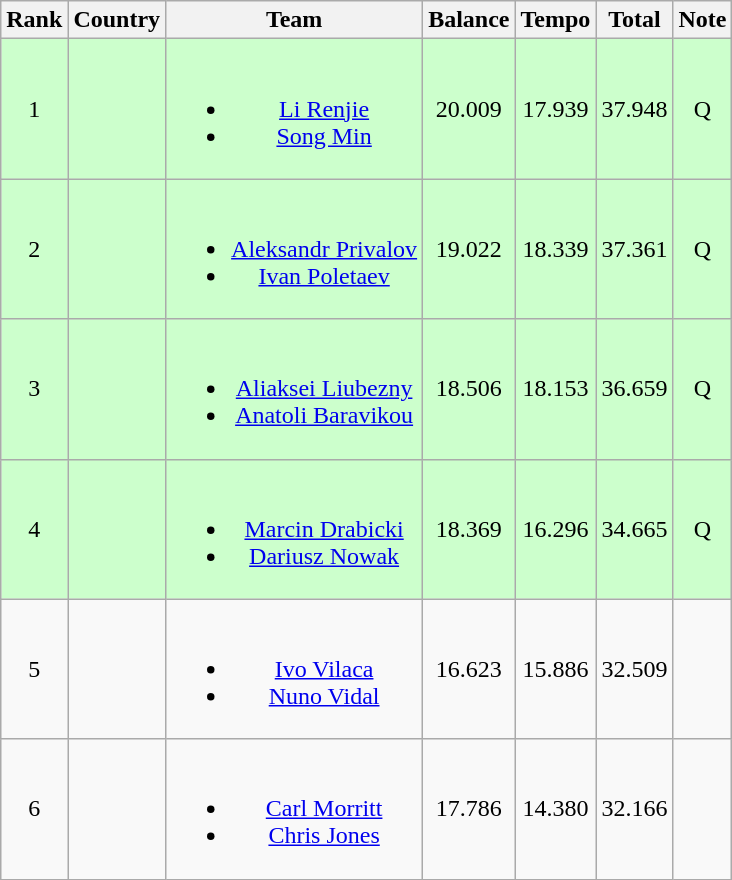<table class="wikitable sortable" style="text-align:center">
<tr>
<th scope=col>Rank</th>
<th scope=col>Country</th>
<th scope=col>Team</th>
<th scope=col>Balance</th>
<th scope=col>Tempo</th>
<th scope=col>Total</th>
<th>Note</th>
</tr>
<tr bgcolor=ccffcc>
<td>1</td>
<td align=left></td>
<td><br><ul><li><a href='#'>Li Renjie</a></li><li><a href='#'>Song Min</a></li></ul></td>
<td>20.009</td>
<td>17.939</td>
<td>37.948</td>
<td>Q</td>
</tr>
<tr bgcolor=ccffcc>
<td>2</td>
<td align=left></td>
<td><br><ul><li><a href='#'>Aleksandr Privalov</a></li><li><a href='#'>Ivan Poletaev</a></li></ul></td>
<td>19.022</td>
<td>18.339</td>
<td>37.361</td>
<td>Q</td>
</tr>
<tr bgcolor=ccffcc>
<td>3</td>
<td align=left></td>
<td><br><ul><li><a href='#'>Aliaksei Liubezny</a></li><li><a href='#'>Anatoli Baravikou</a></li></ul></td>
<td>18.506</td>
<td>18.153</td>
<td>36.659</td>
<td>Q</td>
</tr>
<tr bgcolor=ccffcc>
<td>4</td>
<td align=left></td>
<td><br><ul><li><a href='#'>Marcin Drabicki</a></li><li><a href='#'>Dariusz Nowak</a></li></ul></td>
<td>18.369</td>
<td>16.296</td>
<td>34.665</td>
<td>Q</td>
</tr>
<tr>
<td>5</td>
<td align=left></td>
<td><br><ul><li><a href='#'>Ivo Vilaca</a></li><li><a href='#'>Nuno Vidal</a></li></ul></td>
<td>16.623</td>
<td>15.886</td>
<td>32.509</td>
<td></td>
</tr>
<tr>
<td>6</td>
<td align=left></td>
<td><br><ul><li><a href='#'>Carl Morritt</a></li><li><a href='#'>Chris Jones</a></li></ul></td>
<td>17.786</td>
<td>14.380</td>
<td>32.166</td>
<td></td>
</tr>
</table>
